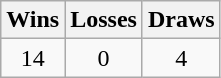<table class="wikitable">
<tr>
<th>Wins</th>
<th>Losses</th>
<th>Draws</th>
</tr>
<tr>
<td align="center">14</td>
<td align="center">0</td>
<td align="center">4</td>
</tr>
</table>
